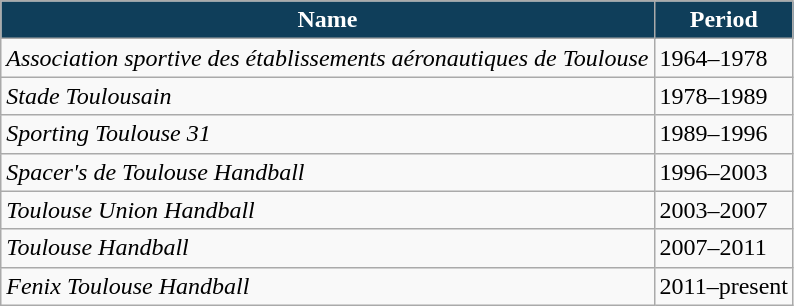<table class="wikitable" style="text-align: left">
<tr>
<th style="color:white; background:#0F3E5A">Name</th>
<th style="color:white; background:#0F3E5A">Period</th>
</tr>
<tr>
<td align=left><em>Association sportive des établissements aéronautiques de Toulouse</em></td>
<td>1964–1978</td>
</tr>
<tr>
<td align=left><em>Stade Toulousain</em></td>
<td>1978–1989</td>
</tr>
<tr>
<td align=left><em>Sporting Toulouse 31</em></td>
<td>1989–1996</td>
</tr>
<tr>
<td align=left><em>Spacer's de Toulouse Handball</em></td>
<td>1996–2003</td>
</tr>
<tr>
<td align=left><em>Toulouse Union Handball</em></td>
<td>2003–2007</td>
</tr>
<tr>
<td align=left><em>Toulouse Handball</em></td>
<td>2007–2011</td>
</tr>
<tr>
<td align=left><em>Fenix Toulouse Handball</em></td>
<td>2011–present</td>
</tr>
</table>
